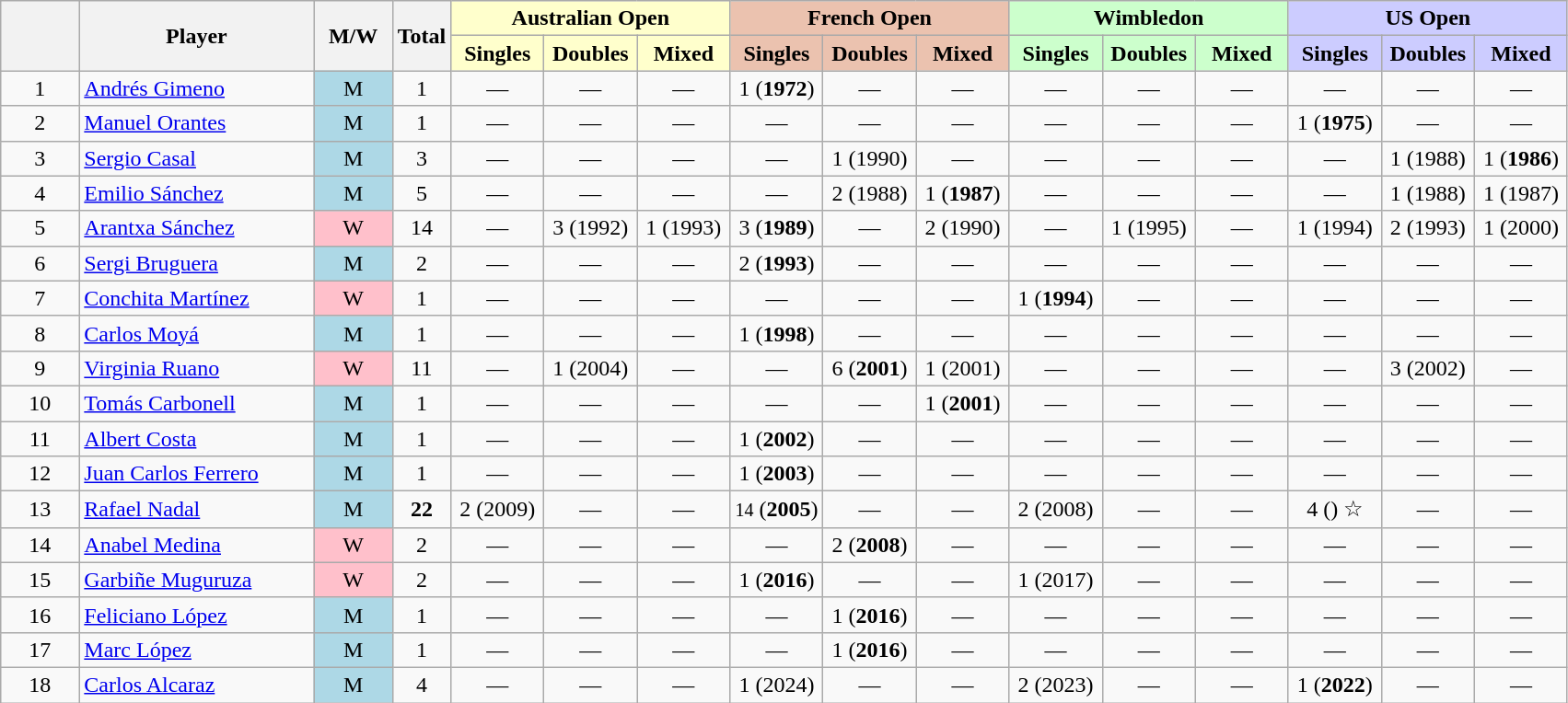<table class="wikitable mw-datatable sortable" style="text-align:center;">
<tr>
<th data-sort-type="number" width="5%" rowspan="2"></th>
<th width="15%" rowspan="2">Player</th>
<th width="5%"  rowspan="2">M/W</th>
<th rowspan="2">Total</th>
<th colspan="3" style="background:#ffc;">Australian Open</th>
<th colspan="3" style="background:#ebc2af;">French Open</th>
<th colspan="3" style="background:#cfc;">Wimbledon</th>
<th colspan="3" style="background:#ccf;">US Open</th>
</tr>
<tr>
<th style="background:#ffc; width:60px;">Singles</th>
<th style="background:#ffc; width:60px;">Doubles</th>
<th style="background:#ffc; width:60px;">Mixed</th>
<th style="background:#ebc2af; width:60px;">Singles</th>
<th style="background:#ebc2af; width:60px;">Doubles</th>
<th style="background:#ebc2af; width:60px;">Mixed</th>
<th style="background:#cfc; width:60px;">Singles</th>
<th style="background:#cfc; width:60px;">Doubles</th>
<th style="background:#cfc; width:60px;">Mixed</th>
<th style="background:#ccf; width:60px;">Singles</th>
<th style="background:#ccf; width:60px;">Doubles</th>
<th style="background:#ccf; width:60px;">Mixed</th>
</tr>
<tr>
<td>1</td>
<td style="text-align:left"><a href='#'>Andrés Gimeno</a></td>
<td style="background:lightblue;">M</td>
<td>1</td>
<td>—</td>
<td>—</td>
<td>—</td>
<td>1 (<strong>1972</strong>)</td>
<td>—</td>
<td>—</td>
<td>—</td>
<td>—</td>
<td>—</td>
<td>—</td>
<td>—</td>
<td>—</td>
</tr>
<tr>
<td>2</td>
<td style="text-align:left"><a href='#'>Manuel Orantes</a></td>
<td style="background:lightblue;">M</td>
<td>1</td>
<td>—</td>
<td>—</td>
<td>—</td>
<td>—</td>
<td>—</td>
<td>—</td>
<td>—</td>
<td>—</td>
<td>—</td>
<td>1 (<strong>1975</strong>)</td>
<td>—</td>
<td>—</td>
</tr>
<tr>
<td>3</td>
<td style="text-align:left"><a href='#'>Sergio Casal</a></td>
<td style="background:lightblue;">M</td>
<td>3</td>
<td>—</td>
<td>—</td>
<td>—</td>
<td>—</td>
<td>1 (1990)</td>
<td>—</td>
<td>—</td>
<td>—</td>
<td>—</td>
<td>—</td>
<td>1 (1988)</td>
<td>1 (<strong>1986</strong>)</td>
</tr>
<tr>
<td>4</td>
<td style="text-align:left"><a href='#'>Emilio Sánchez</a></td>
<td style="background:lightblue;">M</td>
<td>5</td>
<td>—</td>
<td>—</td>
<td>—</td>
<td>—</td>
<td>2 (1988)</td>
<td>1 (<strong>1987</strong>)</td>
<td>—</td>
<td>—</td>
<td>—</td>
<td>—</td>
<td>1 (1988)</td>
<td>1 (1987)</td>
</tr>
<tr>
<td>5</td>
<td style="text-align:left"><a href='#'>Arantxa Sánchez</a></td>
<td style="background:pink;">W</td>
<td>14</td>
<td>—</td>
<td>3 (1992)</td>
<td>1 (1993)</td>
<td>3 (<strong>1989</strong>)</td>
<td>—</td>
<td>2 (1990)</td>
<td>—</td>
<td>1 (1995)</td>
<td>—</td>
<td>1 (1994)</td>
<td>2 (1993)</td>
<td>1 (2000)</td>
</tr>
<tr>
<td>6</td>
<td style="text-align:left"><a href='#'>Sergi Bruguera</a></td>
<td style="background:lightblue;">M</td>
<td>2</td>
<td>—</td>
<td>—</td>
<td>—</td>
<td>2 (<strong>1993</strong>)</td>
<td>—</td>
<td>—</td>
<td>—</td>
<td>—</td>
<td>—</td>
<td>—</td>
<td>—</td>
<td>—</td>
</tr>
<tr>
<td>7</td>
<td style="text-align:left"><a href='#'>Conchita Martínez</a></td>
<td style="background:pink;">W</td>
<td>1</td>
<td>—</td>
<td>—</td>
<td>—</td>
<td>—</td>
<td>—</td>
<td>—</td>
<td>1 (<strong>1994</strong>)</td>
<td>—</td>
<td>—</td>
<td>—</td>
<td>—</td>
<td>—</td>
</tr>
<tr>
<td>8</td>
<td style="text-align:left"><a href='#'>Carlos Moyá</a></td>
<td style="background:lightblue;">M</td>
<td>1</td>
<td>—</td>
<td>—</td>
<td>—</td>
<td>1 (<strong>1998</strong>)</td>
<td>—</td>
<td>—</td>
<td>—</td>
<td>—</td>
<td>—</td>
<td>—</td>
<td>—</td>
<td>—</td>
</tr>
<tr>
<td>9</td>
<td style="text-align:left"><a href='#'>Virginia Ruano</a></td>
<td style="background:pink;">W</td>
<td>11</td>
<td>—</td>
<td>1 (2004)</td>
<td>—</td>
<td>—</td>
<td>6 (<strong>2001</strong>)</td>
<td>1 (2001)</td>
<td>—</td>
<td>—</td>
<td>—</td>
<td>—</td>
<td>3 (2002)</td>
<td>—</td>
</tr>
<tr>
<td>10</td>
<td style="text-align:left"><a href='#'>Tomás Carbonell</a></td>
<td style="background:lightblue;">M</td>
<td>1</td>
<td>—</td>
<td>—</td>
<td>—</td>
<td>—</td>
<td>—</td>
<td>1 (<strong>2001</strong>)</td>
<td>—</td>
<td>—</td>
<td>—</td>
<td>—</td>
<td>—</td>
<td>—</td>
</tr>
<tr>
<td>11</td>
<td style="text-align:left"><a href='#'>Albert Costa</a></td>
<td style="background:lightblue;">M</td>
<td>1</td>
<td>—</td>
<td>—</td>
<td>—</td>
<td>1 (<strong>2002</strong>)</td>
<td>—</td>
<td>—</td>
<td>—</td>
<td>—</td>
<td>—</td>
<td>—</td>
<td>—</td>
<td>—</td>
</tr>
<tr>
<td>12</td>
<td style="text-align:left"><a href='#'>Juan Carlos Ferrero</a></td>
<td style="background:lightblue;">M</td>
<td>1</td>
<td>—</td>
<td>—</td>
<td>—</td>
<td>1 (<strong>2003</strong>)</td>
<td>—</td>
<td>—</td>
<td>—</td>
<td>—</td>
<td>—</td>
<td>—</td>
<td>—</td>
<td>—</td>
</tr>
<tr>
<td>13</td>
<td style="text-align:left"><a href='#'>Rafael Nadal</a></td>
<td style="background:lightblue;">M</td>
<td><strong>22</strong></td>
<td>2 (2009)</td>
<td>—</td>
<td>—</td>
<td><small>14</small> (<strong>2005</strong>)</td>
<td>—</td>
<td>—</td>
<td>2 (2008)</td>
<td>—</td>
<td>—</td>
<td>4 () ☆</td>
<td>—</td>
<td>—</td>
</tr>
<tr>
<td>14</td>
<td style="text-align:left"><a href='#'>Anabel Medina</a></td>
<td style="background:pink;">W</td>
<td>2</td>
<td>—</td>
<td>—</td>
<td>—</td>
<td>—</td>
<td>2 (<strong>2008</strong>)</td>
<td>—</td>
<td>—</td>
<td>—</td>
<td>—</td>
<td>—</td>
<td>—</td>
<td>—</td>
</tr>
<tr>
<td>15</td>
<td style="text-align:left"><a href='#'>Garbiñe Muguruza</a></td>
<td style="background:pink;">W</td>
<td>2</td>
<td>—</td>
<td>—</td>
<td>—</td>
<td>1 (<strong>2016</strong>)</td>
<td>—</td>
<td>—</td>
<td>1 (2017)</td>
<td>—</td>
<td>—</td>
<td>—</td>
<td>—</td>
<td>—</td>
</tr>
<tr>
<td>16</td>
<td style="text-align:left"><a href='#'>Feliciano López</a></td>
<td style="background:lightblue;">M</td>
<td>1</td>
<td>—</td>
<td>—</td>
<td>—</td>
<td>—</td>
<td>1 (<strong>2016</strong>)</td>
<td>—</td>
<td>—</td>
<td>—</td>
<td>—</td>
<td>—</td>
<td>—</td>
<td>—</td>
</tr>
<tr>
<td>17</td>
<td style="text-align:left"><a href='#'>Marc López</a></td>
<td style="background:lightblue;">M</td>
<td>1</td>
<td>—</td>
<td>—</td>
<td>—</td>
<td>—</td>
<td>1 (<strong>2016</strong>)</td>
<td>—</td>
<td>—</td>
<td>—</td>
<td>—</td>
<td>—</td>
<td>—</td>
<td>—</td>
</tr>
<tr>
<td>18</td>
<td style="text-align:left"><a href='#'>Carlos Alcaraz</a></td>
<td style="background:lightblue;">M</td>
<td>4</td>
<td>—</td>
<td>—</td>
<td>—</td>
<td>1 (2024)</td>
<td>—</td>
<td>—</td>
<td>2 (2023)</td>
<td>—</td>
<td>—</td>
<td>1 (<strong>2022</strong>)</td>
<td>—</td>
<td>—</td>
</tr>
</table>
